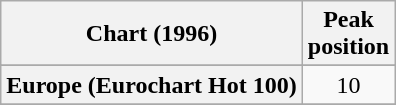<table class="wikitable sortable plainrowheaders" style="text-align:center">
<tr>
<th scope="col">Chart (1996)</th>
<th scope="col">Peak<br>position</th>
</tr>
<tr>
</tr>
<tr>
<th scope="row">Europe (Eurochart Hot 100)</th>
<td>10</td>
</tr>
<tr>
</tr>
</table>
